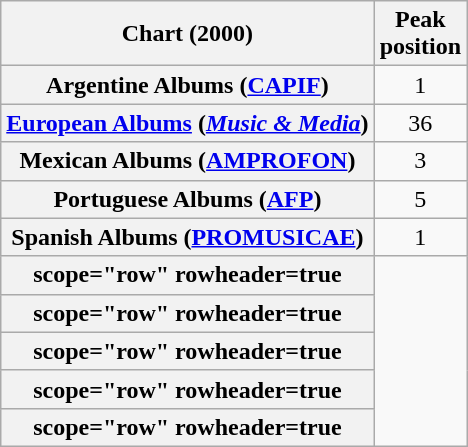<table class="wikitable sortable plainrowheaders">
<tr>
<th>Chart (2000)</th>
<th>Peak<br>position</th>
</tr>
<tr>
<th scope="row">Argentine Albums (<a href='#'>CAPIF</a>)</th>
<td style="text-align:center;">1</td>
</tr>
<tr>
<th scope="row"><a href='#'>European Albums</a> (<em><a href='#'>Music & Media</a></em>)</th>
<td align="center">36</td>
</tr>
<tr>
<th scope="row">Mexican Albums (<a href='#'>AMPROFON</a>)</th>
<td style="text-align:center;">3</td>
</tr>
<tr>
<th scope="row">Portuguese Albums (<a href='#'>AFP</a>)</th>
<td align="center">5</td>
</tr>
<tr>
<th scope="row">Spanish Albums (<a href='#'>PROMUSICAE</a>)</th>
<td style="text-align:center;">1</td>
</tr>
<tr>
<th>scope="row" rowheader=true</th>
</tr>
<tr>
<th>scope="row" rowheader=true</th>
</tr>
<tr>
<th>scope="row" rowheader=true</th>
</tr>
<tr>
<th>scope="row" rowheader=true</th>
</tr>
<tr>
<th>scope="row" rowheader=true</th>
</tr>
</table>
